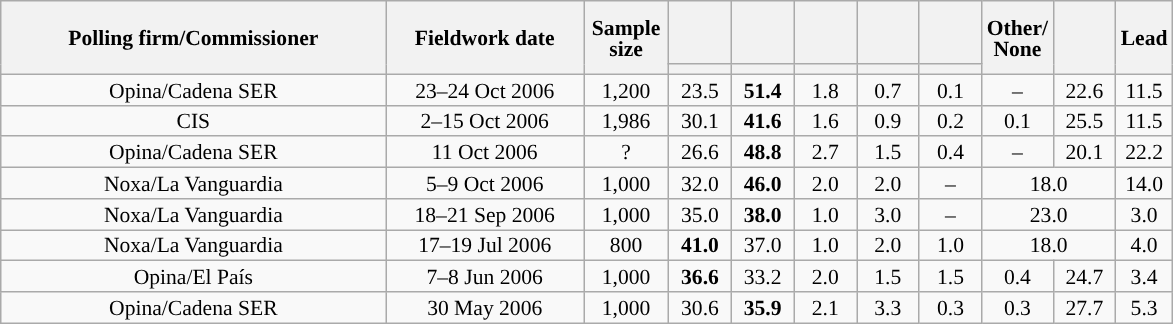<table class="wikitable collapsible collapsed" style="text-align:center; font-size:90%; line-height:14px;">
<tr style="height:42px;">
<th style="width:250px;" rowspan="2">Polling firm/Commissioner</th>
<th style="width:125px;" rowspan="2">Fieldwork date</th>
<th style="width:50px;" rowspan="2">Sample size</th>
<th style="width:35px;"></th>
<th style="width:35px;"></th>
<th style="width:35px;"></th>
<th style="width:35px;"></th>
<th style="width:35px;"></th>
<th style="width:35px;" rowspan="2">Other/<br>None</th>
<th style="width:35px;" rowspan="2"></th>
<th style="width:30px;" rowspan="2">Lead</th>
</tr>
<tr>
<th style="color:inherit;background:"></th>
<th style="color:inherit;background:"></th>
<th style="color:inherit;background:"></th>
<th style="color:inherit;background:"></th>
<th style="color:inherit;background:"></th>
</tr>
<tr>
<td>Opina/Cadena SER</td>
<td>23–24 Oct 2006</td>
<td>1,200</td>
<td>23.5</td>
<td><strong>51.4</strong></td>
<td>1.8</td>
<td>0.7</td>
<td>0.1</td>
<td>–</td>
<td>22.6</td>
<td style="background:">11.5</td>
</tr>
<tr>
<td>CIS</td>
<td>2–15 Oct 2006</td>
<td>1,986</td>
<td>30.1</td>
<td><strong>41.6</strong></td>
<td>1.6</td>
<td>0.9</td>
<td>0.2</td>
<td>0.1</td>
<td>25.5</td>
<td style="background:">11.5</td>
</tr>
<tr>
<td>Opina/Cadena SER</td>
<td>11 Oct 2006</td>
<td>?</td>
<td>26.6</td>
<td><strong>48.8</strong></td>
<td>2.7</td>
<td>1.5</td>
<td>0.4</td>
<td>–</td>
<td>20.1</td>
<td style="background:">22.2</td>
</tr>
<tr>
<td>Noxa/La Vanguardia</td>
<td>5–9 Oct 2006</td>
<td>1,000</td>
<td>32.0</td>
<td><strong>46.0</strong></td>
<td>2.0</td>
<td>2.0</td>
<td>–</td>
<td colspan="2">18.0</td>
<td style="background:">14.0</td>
</tr>
<tr>
<td>Noxa/La Vanguardia</td>
<td>18–21 Sep 2006</td>
<td>1,000</td>
<td>35.0</td>
<td><strong>38.0</strong></td>
<td>1.0</td>
<td>3.0</td>
<td>–</td>
<td colspan="2">23.0</td>
<td style="background:">3.0</td>
</tr>
<tr>
<td>Noxa/La Vanguardia</td>
<td>17–19 Jul 2006</td>
<td>800</td>
<td><strong>41.0</strong></td>
<td>37.0</td>
<td>1.0</td>
<td>2.0</td>
<td>1.0</td>
<td colspan="2">18.0</td>
<td style="background:">4.0</td>
</tr>
<tr>
<td>Opina/El País</td>
<td>7–8 Jun 2006</td>
<td>1,000</td>
<td><strong>36.6</strong></td>
<td>33.2</td>
<td>2.0</td>
<td>1.5</td>
<td>1.5</td>
<td>0.4</td>
<td>24.7</td>
<td style="background:">3.4</td>
</tr>
<tr>
<td>Opina/Cadena SER</td>
<td>30 May 2006</td>
<td>1,000</td>
<td>30.6</td>
<td><strong>35.9</strong></td>
<td>2.1</td>
<td>3.3</td>
<td>0.3</td>
<td>0.3</td>
<td>27.7</td>
<td style="background:">5.3</td>
</tr>
</table>
